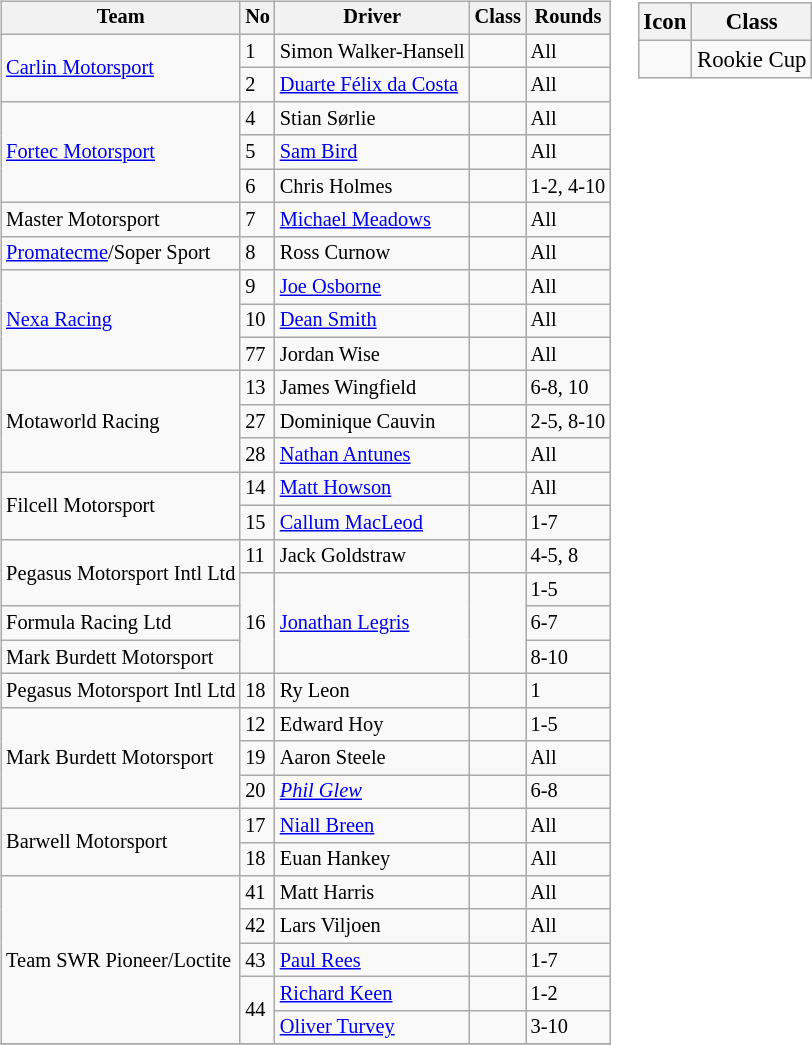<table>
<tr>
<td><br><table class="wikitable" style="font-size: 85%;">
<tr>
<th>Team</th>
<th>No</th>
<th>Driver</th>
<th>Class</th>
<th>Rounds</th>
</tr>
<tr>
<td rowspan=2> <a href='#'>Carlin Motorsport</a></td>
<td>1</td>
<td> Simon Walker-Hansell</td>
<td></td>
<td>All</td>
</tr>
<tr>
<td>2</td>
<td> <a href='#'>Duarte Félix da Costa</a></td>
<td></td>
<td>All</td>
</tr>
<tr>
<td rowspan=3> <a href='#'>Fortec Motorsport</a></td>
<td>4</td>
<td> Stian Sørlie</td>
<td></td>
<td>All</td>
</tr>
<tr>
<td>5</td>
<td> <a href='#'>Sam Bird</a></td>
<td></td>
<td>All</td>
</tr>
<tr>
<td>6</td>
<td> Chris Holmes</td>
<td></td>
<td>1-2, 4-10</td>
</tr>
<tr>
<td rowspan=1> Master Motorsport</td>
<td>7</td>
<td> <a href='#'>Michael Meadows</a></td>
<td align=center></td>
<td>All</td>
</tr>
<tr>
<td rowspan=1> <a href='#'>Promatecme</a>/Soper Sport</td>
<td>8</td>
<td> Ross Curnow</td>
<td></td>
<td>All</td>
</tr>
<tr>
<td rowspan=3> <a href='#'>Nexa Racing</a></td>
<td>9</td>
<td> <a href='#'>Joe Osborne</a></td>
<td align=center></td>
<td>All</td>
</tr>
<tr>
<td>10</td>
<td> <a href='#'>Dean Smith</a></td>
<td></td>
<td>All</td>
</tr>
<tr>
<td>77</td>
<td> Jordan Wise</td>
<td></td>
<td>All</td>
</tr>
<tr>
<td rowspan=3> Motaworld Racing</td>
<td>13</td>
<td> James Wingfield</td>
<td></td>
<td>6-8, 10</td>
</tr>
<tr>
<td>27</td>
<td> Dominique Cauvin</td>
<td align=center></td>
<td>2-5, 8-10</td>
</tr>
<tr>
<td>28</td>
<td> <a href='#'>Nathan Antunes</a></td>
<td></td>
<td>All</td>
</tr>
<tr>
<td rowspan=2> Filcell Motorsport</td>
<td>14</td>
<td> <a href='#'>Matt Howson</a></td>
<td></td>
<td>All</td>
</tr>
<tr>
<td>15</td>
<td> <a href='#'>Callum MacLeod</a></td>
<td></td>
<td>1-7</td>
</tr>
<tr>
<td rowspan=2> Pegasus Motorsport Intl Ltd</td>
<td>11</td>
<td> Jack Goldstraw</td>
<td></td>
<td>4-5, 8</td>
</tr>
<tr>
<td rowspan=3>16</td>
<td rowspan=3> <a href='#'>Jonathan Legris</a></td>
<td rowspan=3 align=center></td>
<td>1-5</td>
</tr>
<tr>
<td rowspan=1> Formula Racing Ltd</td>
<td>6-7</td>
</tr>
<tr>
<td rowspan=1> Mark Burdett Motorsport</td>
<td>8-10</td>
</tr>
<tr>
<td rowspan=1> Pegasus Motorsport Intl Ltd</td>
<td>18</td>
<td> Ry Leon</td>
<td></td>
<td>1</td>
</tr>
<tr>
<td rowspan=3> Mark Burdett Motorsport</td>
<td>12</td>
<td> Edward Hoy</td>
<td align=center></td>
<td>1-5</td>
</tr>
<tr>
<td>19</td>
<td> Aaron Steele</td>
<td align=center></td>
<td>All</td>
</tr>
<tr>
<td>20</td>
<td> <em><a href='#'>Phil Glew</a></em></td>
<td></td>
<td>6-8</td>
</tr>
<tr>
<td rowspan=2> Barwell Motorsport</td>
<td>17</td>
<td> <a href='#'>Niall Breen</a></td>
<td></td>
<td>All</td>
</tr>
<tr>
<td>18</td>
<td> Euan Hankey</td>
<td align=center></td>
<td>All</td>
</tr>
<tr>
<td rowspan=5> Team SWR Pioneer/Loctite</td>
<td>41</td>
<td> Matt Harris</td>
<td></td>
<td>All</td>
</tr>
<tr>
<td>42</td>
<td> Lars Viljoen</td>
<td></td>
<td>All</td>
</tr>
<tr>
<td>43</td>
<td> <a href='#'>Paul Rees</a></td>
<td></td>
<td>1-7</td>
</tr>
<tr>
<td rowspan=2>44</td>
<td> <a href='#'>Richard Keen</a></td>
<td></td>
<td>1-2</td>
</tr>
<tr>
<td> <a href='#'>Oliver Turvey</a></td>
<td></td>
<td>3-10</td>
</tr>
<tr>
</tr>
</table>
</td>
<td valign="top"><br><table class="wikitable" style="font-size: 95%;">
<tr>
<th>Icon</th>
<th>Class</th>
</tr>
<tr>
<td></td>
<td>Rookie Cup</td>
</tr>
</table>
</td>
</tr>
</table>
